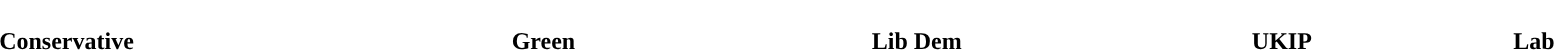<table style="width:100%; text-align:center;">
<tr style="color:white;">
<td style="background:"><strong>32</strong></td>
<td style="background:"><strong>10</strong></td>
<td style="background:"><strong>6</strong></td>
<td style="background:"><strong>2</strong></td>
<td style="background:"><strong>1</strong></td>
</tr>
<tr>
<td><span><strong>Conservative</strong></span></td>
<td><span><strong>Green</strong></span></td>
<td><span><strong>Lib Dem</strong></span></td>
<td><span><strong>UKIP</strong></span></td>
<td><span><strong>Lab</strong></span></td>
</tr>
</table>
